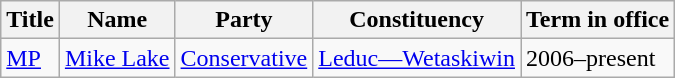<table class="wikitable">
<tr>
<th>Title</th>
<th>Name</th>
<th>Party</th>
<th>Constituency</th>
<th>Term in office</th>
</tr>
<tr>
<td><a href='#'>MP</a></td>
<td><a href='#'>Mike Lake</a></td>
<td><a href='#'>Conservative</a></td>
<td><a href='#'>Leduc—Wetaskiwin</a></td>
<td>2006–present</td>
</tr>
</table>
